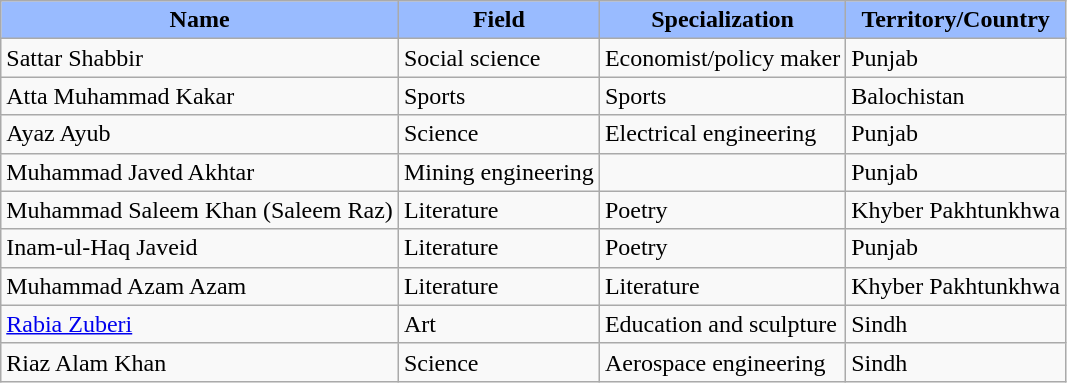<table class="wikitable">
<tr>
<th style="background:#9BF"><span>Name</span></th>
<th style="background:#9BF"><span>Field</span></th>
<th style="background:#9BF"><span>Specialization</span></th>
<th style="background:#9BF"><span>Territory/Country</span></th>
</tr>
<tr>
<td>Sattar Shabbir</td>
<td>Social science</td>
<td>Economist/policy maker</td>
<td>Punjab</td>
</tr>
<tr>
<td>Atta Muhammad Kakar</td>
<td>Sports</td>
<td>Sports</td>
<td>Balochistan</td>
</tr>
<tr>
<td>Ayaz Ayub</td>
<td>Science</td>
<td>Electrical engineering</td>
<td>Punjab</td>
</tr>
<tr>
<td>Muhammad Javed Akhtar</td>
<td>Mining engineering</td>
<td></td>
<td>Punjab</td>
</tr>
<tr>
<td>Muhammad Saleem Khan (Saleem Raz)</td>
<td>Literature</td>
<td>Poetry</td>
<td>Khyber Pakhtunkhwa</td>
</tr>
<tr>
<td>Inam-ul-Haq Javeid</td>
<td>Literature</td>
<td>Poetry</td>
<td>Punjab</td>
</tr>
<tr>
<td>Muhammad Azam Azam</td>
<td>Literature</td>
<td>Literature</td>
<td>Khyber Pakhtunkhwa</td>
</tr>
<tr>
<td><a href='#'>Rabia Zuberi</a></td>
<td>Art</td>
<td>Education and sculpture</td>
<td>Sindh</td>
</tr>
<tr>
<td>Riaz Alam Khan</td>
<td>Science</td>
<td>Aerospace engineering</td>
<td>Sindh</td>
</tr>
</table>
